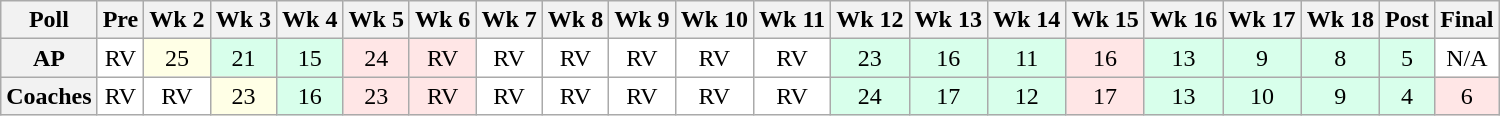<table class="wikitable" style="white-space:nowrap;text-align:center;">
<tr>
<th>Poll</th>
<th>Pre</th>
<th>Wk 2</th>
<th>Wk 3</th>
<th>Wk 4</th>
<th>Wk 5</th>
<th>Wk 6</th>
<th>Wk 7</th>
<th>Wk 8</th>
<th>Wk 9</th>
<th>Wk 10</th>
<th>Wk 11</th>
<th>Wk 12</th>
<th>Wk 13</th>
<th>Wk 14</th>
<th>Wk 15</th>
<th>Wk 16</th>
<th>Wk 17</th>
<th>Wk 18</th>
<th>Post</th>
<th>Final</th>
</tr>
<tr>
<th>AP</th>
<td style="background:#FFF;">RV</td>
<td style="background:#FFFFE6;">25</td>
<td style="background:#D8FFEB;">21</td>
<td style="background:#D8FFEB;">15</td>
<td style="background:#FFE6E6;">24</td>
<td style="background:#FFE6E6;">RV</td>
<td style="background:#FFF;">RV</td>
<td style="background:#FFF;">RV</td>
<td style="background:#FFF;">RV</td>
<td style="background:#FFF;">RV</td>
<td style="background:#FFF;">RV</td>
<td style="background:#D8FFEB;">23</td>
<td style="background:#D8FFEB;">16</td>
<td style="background:#D8FFEB;">11</td>
<td style="background:#FFE6E6;">16</td>
<td style="background:#D8FFEB;">13</td>
<td style="background:#D8FFEB;">9</td>
<td style="background:#D8FFEB;">8</td>
<td style="background:#D8FFEB;">5</td>
<td style="background:#FFF;">N/A</td>
</tr>
<tr>
<th>Coaches</th>
<td style="background:#FFF;">RV</td>
<td style="background:#FFF;">RV</td>
<td style="background:#FFFFE6;">23</td>
<td style="background:#D8FFEB;">16</td>
<td style="background:#FFE6E6;">23</td>
<td style="background:#FFE6E6;">RV</td>
<td style="background:#FFF;">RV</td>
<td style="background:#FFF;">RV</td>
<td style="background:#FFF;">RV</td>
<td style="background:#FFF;">RV</td>
<td style="background:#FFF;">RV</td>
<td style="background:#D8FFEB;">24</td>
<td style="background:#D8FFEB;">17</td>
<td style="background:#D8FFEB;">12</td>
<td style="background:#FFE6E6;">17</td>
<td style="background:#D8FFEB;">13</td>
<td style="background:#D8FFEB;">10</td>
<td style="background:#D8FFEB;">9</td>
<td style="background:#D8FFEB;">4</td>
<td style="background:#FFE6E6;">6</td>
</tr>
</table>
